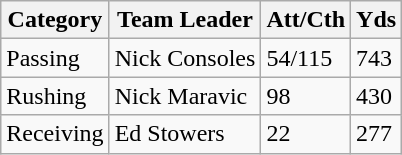<table class="wikitable">
<tr>
<th>Category</th>
<th>Team Leader</th>
<th>Att/Cth</th>
<th>Yds</th>
</tr>
<tr style="background: ##ddffdd;">
<td>Passing</td>
<td>Nick Consoles</td>
<td>54/115</td>
<td>743</td>
</tr>
<tr style="background: ##ffdddd;">
<td>Rushing</td>
<td>Nick Maravic</td>
<td>98</td>
<td>430</td>
</tr>
<tr style="background: ##ddffdd;">
<td>Receiving</td>
<td>Ed Stowers</td>
<td>22</td>
<td>277</td>
</tr>
</table>
